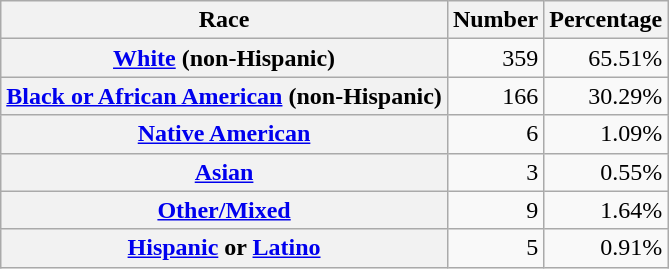<table class="wikitable" style="text-align:right">
<tr>
<th scope="col">Race</th>
<th scope="col">Number</th>
<th scope="col">Percentage</th>
</tr>
<tr>
<th scope="row"><a href='#'>White</a> (non-Hispanic)</th>
<td>359</td>
<td>65.51%</td>
</tr>
<tr>
<th scope="row"><a href='#'>Black or African American</a> (non-Hispanic)</th>
<td>166</td>
<td>30.29%</td>
</tr>
<tr>
<th scope="row"><a href='#'>Native American</a></th>
<td>6</td>
<td>1.09%</td>
</tr>
<tr>
<th scope="row"><a href='#'>Asian</a></th>
<td>3</td>
<td>0.55%</td>
</tr>
<tr>
<th scope="row"><a href='#'>Other/Mixed</a></th>
<td>9</td>
<td>1.64%</td>
</tr>
<tr>
<th scope="row"><a href='#'>Hispanic</a> or <a href='#'>Latino</a></th>
<td>5</td>
<td>0.91%</td>
</tr>
</table>
